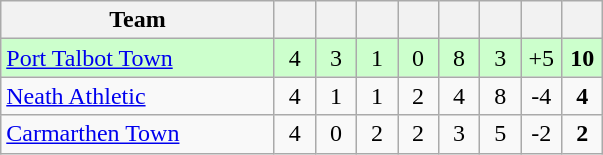<table class="wikitable" style="text-align: center;">
<tr>
<th width=175>Team</th>
<th width=20></th>
<th width=20></th>
<th width=20></th>
<th width=20></th>
<th width=20></th>
<th width=20></th>
<th width=20></th>
<th width=20></th>
</tr>
<tr bgcolor="#ccffcc">
<td align=left><a href='#'>Port Talbot Town</a></td>
<td>4</td>
<td>3</td>
<td>1</td>
<td>0</td>
<td>8</td>
<td>3</td>
<td>+5</td>
<td><strong>10</strong></td>
</tr>
<tr>
<td align=left><a href='#'>Neath Athletic</a></td>
<td>4</td>
<td>1</td>
<td>1</td>
<td>2</td>
<td>4</td>
<td>8</td>
<td>-4</td>
<td><strong>4</strong></td>
</tr>
<tr>
<td align=left><a href='#'>Carmarthen Town</a></td>
<td>4</td>
<td>0</td>
<td>2</td>
<td>2</td>
<td>3</td>
<td>5</td>
<td>-2</td>
<td><strong>2</strong></td>
</tr>
</table>
